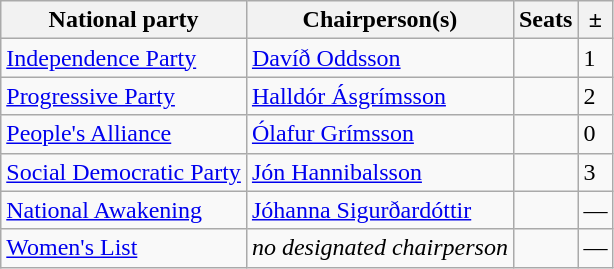<table class="wikitable">
<tr>
<th>National party</th>
<th>Chairperson(s)</th>
<th>Seats</th>
<th>±</th>
</tr>
<tr>
<td> <a href='#'>Independence Party</a></td>
<td><a href='#'>Davíð Oddsson</a></td>
<td></td>
<td> 1</td>
</tr>
<tr>
<td> <a href='#'>Progressive Party</a></td>
<td><a href='#'>Halldór Ásgrímsson</a></td>
<td></td>
<td> 2</td>
</tr>
<tr>
<td> <a href='#'>People's Alliance</a></td>
<td><a href='#'>Ólafur Grímsson</a></td>
<td></td>
<td> 0</td>
</tr>
<tr>
<td> <a href='#'>Social Democratic Party</a></td>
<td><a href='#'>Jón Hannibalsson</a></td>
<td></td>
<td> 3</td>
</tr>
<tr>
<td> <a href='#'>National Awakening</a></td>
<td><a href='#'>Jóhanna Sigurðardóttir</a></td>
<td></td>
<td>—</td>
</tr>
<tr>
<td> <a href='#'>Women's List</a></td>
<td><em>no designated chairperson</em></td>
<td></td>
<td>—</td>
</tr>
</table>
